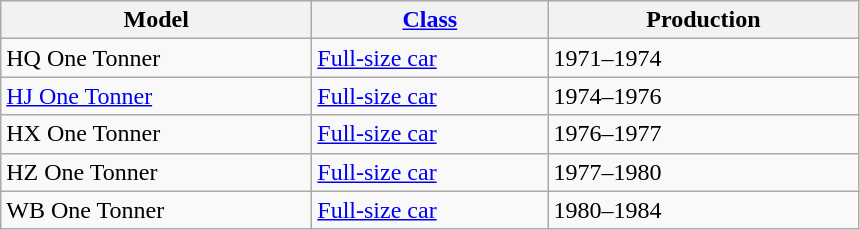<table class="wikitable">
<tr>
<th style="width:200px;">Model</th>
<th style="width:150px;"><a href='#'>Class</a></th>
<th style="width:200px;">Production</th>
</tr>
<tr>
<td valign="top">HQ One Tonner</td>
<td valign="top"><a href='#'>Full-size car</a></td>
<td valign="top">1971–1974</td>
</tr>
<tr>
<td valign="top"><a href='#'>HJ One Tonner</a></td>
<td valign="top"><a href='#'>Full-size car</a></td>
<td valign="top">1974–1976</td>
</tr>
<tr>
<td valign="top">HX One Tonner</td>
<td valign="top"><a href='#'>Full-size car</a></td>
<td valign="top">1976–1977</td>
</tr>
<tr>
<td valign="top">HZ One Tonner</td>
<td valign="top"><a href='#'>Full-size car</a></td>
<td valign="top">1977–1980</td>
</tr>
<tr>
<td valign="top">WB One Tonner</td>
<td valign="top"><a href='#'>Full-size car</a></td>
<td valign="top">1980–1984</td>
</tr>
</table>
